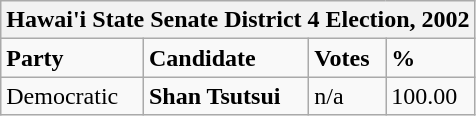<table class="wikitable">
<tr>
<th colspan="4">Hawai'i State Senate District 4 Election, 2002</th>
</tr>
<tr>
<td><strong>Party</strong></td>
<td><strong>Candidate</strong></td>
<td><strong>Votes</strong></td>
<td><strong>%</strong></td>
</tr>
<tr>
<td>Democratic</td>
<td><strong>Shan Tsutsui</strong></td>
<td>n/a</td>
<td>100.00</td>
</tr>
</table>
